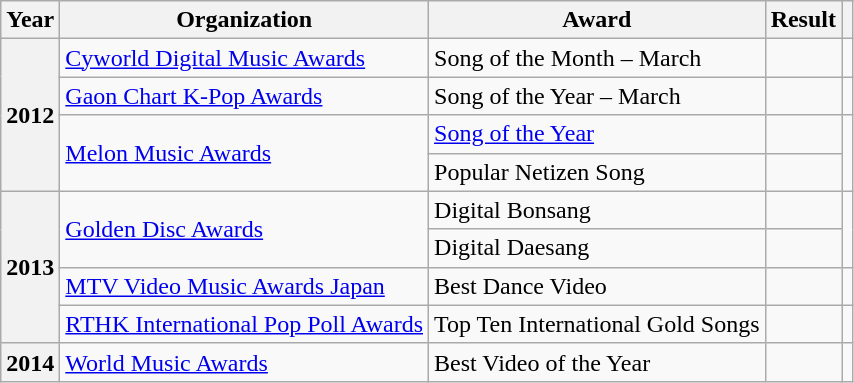<table class="wikitable plainrowheaders">
<tr>
<th scope="col">Year</th>
<th scope="col">Organization</th>
<th scope="col">Award</th>
<th scope="col">Result</th>
<th class="unsortable"></th>
</tr>
<tr>
<th rowspan="4" scope="row">2012</th>
<td><a href='#'>Cyworld Digital Music Awards</a></td>
<td>Song of the Month – March</td>
<td></td>
<td align="center"></td>
</tr>
<tr>
<td><a href='#'>Gaon Chart K-Pop Awards</a></td>
<td>Song of the Year – March</td>
<td></td>
<td align="center"></td>
</tr>
<tr>
<td rowspan="2"><a href='#'>Melon Music Awards</a></td>
<td><a href='#'>Song of the Year</a></td>
<td></td>
<td rowspan="2" align="center"></td>
</tr>
<tr>
<td>Popular Netizen Song</td>
<td></td>
</tr>
<tr>
<th rowspan="4" scope="row">2013</th>
<td rowspan="2"><a href='#'>Golden Disc Awards</a></td>
<td>Digital Bonsang</td>
<td></td>
<td rowspan="2" align="center"></td>
</tr>
<tr>
<td>Digital Daesang</td>
<td></td>
</tr>
<tr>
<td><a href='#'>MTV Video Music Awards Japan</a></td>
<td>Best Dance Video</td>
<td></td>
<td align="center"></td>
</tr>
<tr>
<td><a href='#'>RTHK International Pop Poll Awards</a></td>
<td>Top Ten International Gold Songs</td>
<td></td>
<td align="center"></td>
</tr>
<tr>
<th scope="row">2014</th>
<td><a href='#'>World Music Awards</a></td>
<td>Best Video of the Year</td>
<td></td>
<td align="center"></td>
</tr>
</table>
